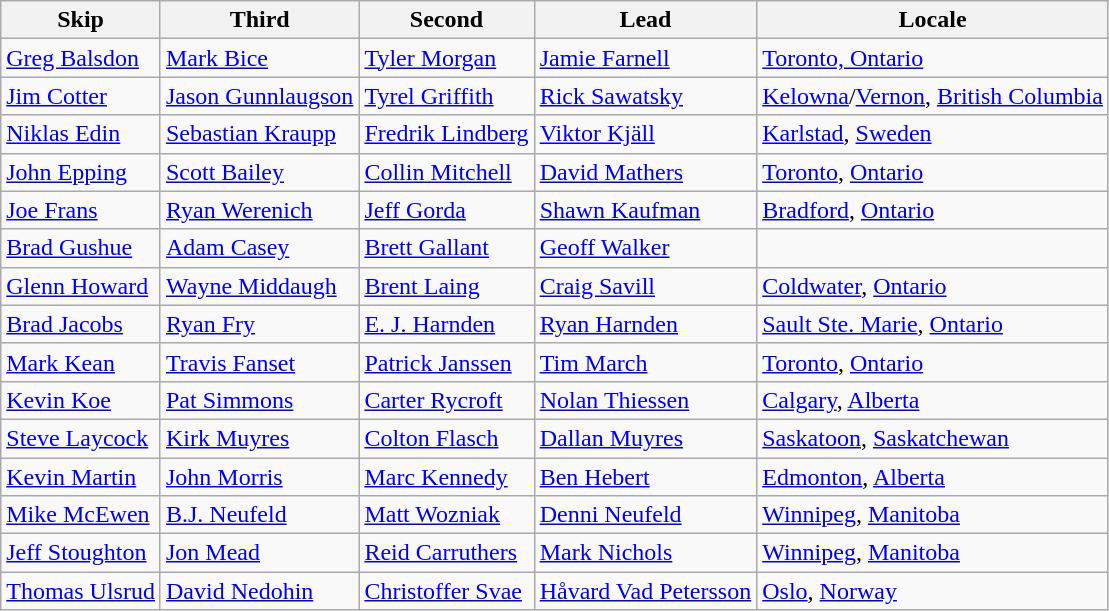<table class=wikitable>
<tr>
<th>Skip</th>
<th>Third</th>
<th>Second</th>
<th>Lead</th>
<th>Locale</th>
</tr>
<tr>
<td><a href='#'>Greg Balsdon</a></td>
<td><a href='#'>Mark Bice</a></td>
<td><a href='#'>Tyler Morgan</a></td>
<td><a href='#'>Jamie Farnell</a></td>
<td> <a href='#'>Toronto, Ontario</a></td>
</tr>
<tr>
<td><a href='#'>Jim Cotter</a></td>
<td><a href='#'>Jason Gunnlaugson</a></td>
<td><a href='#'>Tyrel Griffith</a></td>
<td><a href='#'>Rick Sawatsky</a></td>
<td> <a href='#'>Kelowna</a>/<a href='#'>Vernon</a>, <a href='#'>British Columbia</a></td>
</tr>
<tr>
<td><a href='#'>Niklas Edin</a></td>
<td><a href='#'>Sebastian Kraupp</a></td>
<td><a href='#'>Fredrik Lindberg</a></td>
<td><a href='#'>Viktor Kjäll</a></td>
<td> <a href='#'>Karlstad</a>, <a href='#'>Sweden</a></td>
</tr>
<tr>
<td><a href='#'>John Epping</a></td>
<td><a href='#'>Scott Bailey</a></td>
<td><a href='#'>Collin Mitchell</a></td>
<td><a href='#'>David Mathers</a></td>
<td> <a href='#'>Toronto</a>, <a href='#'>Ontario</a></td>
</tr>
<tr>
<td><a href='#'>Joe Frans</a></td>
<td><a href='#'>Ryan Werenich</a></td>
<td><a href='#'>Jeff Gorda</a></td>
<td><a href='#'>Shawn Kaufman</a></td>
<td> <a href='#'>Bradford</a>, <a href='#'>Ontario</a></td>
</tr>
<tr>
<td><a href='#'>Brad Gushue</a></td>
<td><a href='#'>Adam Casey</a></td>
<td><a href='#'>Brett Gallant</a></td>
<td><a href='#'>Geoff Walker</a></td>
<td></td>
</tr>
<tr>
<td><a href='#'>Glenn Howard</a></td>
<td><a href='#'>Wayne Middaugh</a></td>
<td><a href='#'>Brent Laing</a></td>
<td><a href='#'>Craig Savill</a></td>
<td> <a href='#'>Coldwater</a>, <a href='#'>Ontario</a></td>
</tr>
<tr>
<td><a href='#'>Brad Jacobs</a></td>
<td><a href='#'>Ryan Fry</a></td>
<td><a href='#'>E. J. Harnden</a></td>
<td><a href='#'>Ryan Harnden</a></td>
<td> <a href='#'>Sault Ste. Marie</a>, <a href='#'>Ontario</a></td>
</tr>
<tr>
<td><a href='#'>Mark Kean</a></td>
<td><a href='#'>Travis Fanset</a></td>
<td><a href='#'>Patrick Janssen</a></td>
<td><a href='#'>Tim March</a></td>
<td> <a href='#'>Toronto</a>, <a href='#'>Ontario</a></td>
</tr>
<tr>
<td><a href='#'>Kevin Koe</a></td>
<td><a href='#'>Pat Simmons</a></td>
<td><a href='#'>Carter Rycroft</a></td>
<td><a href='#'>Nolan Thiessen</a></td>
<td> <a href='#'>Calgary</a>, <a href='#'>Alberta</a></td>
</tr>
<tr>
<td><a href='#'>Steve Laycock</a></td>
<td><a href='#'>Kirk Muyres</a></td>
<td><a href='#'>Colton Flasch</a></td>
<td><a href='#'>Dallan Muyres</a></td>
<td> <a href='#'>Saskatoon</a>, <a href='#'>Saskatchewan</a></td>
</tr>
<tr>
<td><a href='#'>Kevin Martin</a></td>
<td><a href='#'>John Morris</a></td>
<td><a href='#'>Marc Kennedy</a></td>
<td><a href='#'>Ben Hebert</a></td>
<td> <a href='#'>Edmonton</a>, <a href='#'>Alberta</a></td>
</tr>
<tr>
<td><a href='#'>Mike McEwen</a></td>
<td><a href='#'>B.J. Neufeld</a></td>
<td><a href='#'>Matt Wozniak</a></td>
<td><a href='#'>Denni Neufeld</a></td>
<td> <a href='#'>Winnipeg</a>, <a href='#'>Manitoba</a></td>
</tr>
<tr>
<td><a href='#'>Jeff Stoughton</a></td>
<td><a href='#'>Jon Mead</a></td>
<td><a href='#'>Reid Carruthers</a></td>
<td><a href='#'>Mark Nichols</a></td>
<td> <a href='#'>Winnipeg</a>, <a href='#'>Manitoba</a></td>
</tr>
<tr>
<td><a href='#'>Thomas Ulsrud</a></td>
<td><a href='#'>David Nedohin</a></td>
<td><a href='#'>Christoffer Svae</a></td>
<td><a href='#'>Håvard Vad Petersson</a></td>
<td> <a href='#'>Oslo</a>, <a href='#'>Norway</a></td>
</tr>
</table>
